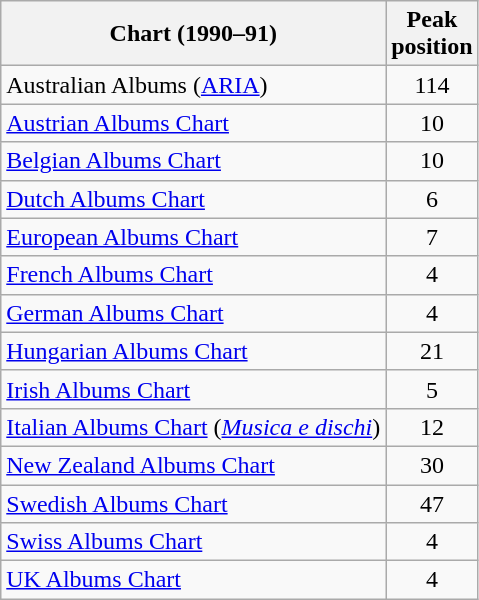<table class="wikitable sortable">
<tr>
<th>Chart (1990–91)</th>
<th>Peak<br>position</th>
</tr>
<tr>
<td>Australian Albums (<a href='#'>ARIA</a>)</td>
<td style="text-align:center;">114</td>
</tr>
<tr>
<td><a href='#'>Austrian Albums Chart</a></td>
<td style="text-align:center;">10</td>
</tr>
<tr>
<td><a href='#'>Belgian Albums Chart</a></td>
<td style="text-align:center;">10</td>
</tr>
<tr>
<td><a href='#'>Dutch Albums Chart</a></td>
<td style="text-align:center;">6</td>
</tr>
<tr>
<td><a href='#'>European Albums Chart</a></td>
<td style="text-align:center;">7</td>
</tr>
<tr>
<td><a href='#'>French Albums Chart</a></td>
<td style="text-align:center;">4</td>
</tr>
<tr>
<td><a href='#'>German Albums Chart</a></td>
<td style="text-align:center;">4</td>
</tr>
<tr>
<td><a href='#'>Hungarian Albums Chart</a></td>
<td style="text-align:center;">21</td>
</tr>
<tr>
<td><a href='#'>Irish Albums Chart</a></td>
<td style="text-align:center;">5</td>
</tr>
<tr>
<td><a href='#'>Italian Albums Chart</a> (<em><a href='#'>Musica e dischi</a></em>)</td>
<td style="text-align:center;">12</td>
</tr>
<tr>
<td><a href='#'>New Zealand Albums Chart</a></td>
<td style="text-align:center;">30</td>
</tr>
<tr>
<td><a href='#'>Swedish Albums Chart</a></td>
<td style="text-align:center;">47</td>
</tr>
<tr>
<td><a href='#'>Swiss Albums Chart</a></td>
<td style="text-align:center;">4</td>
</tr>
<tr>
<td><a href='#'>UK Albums Chart</a></td>
<td style="text-align:center;">4</td>
</tr>
</table>
